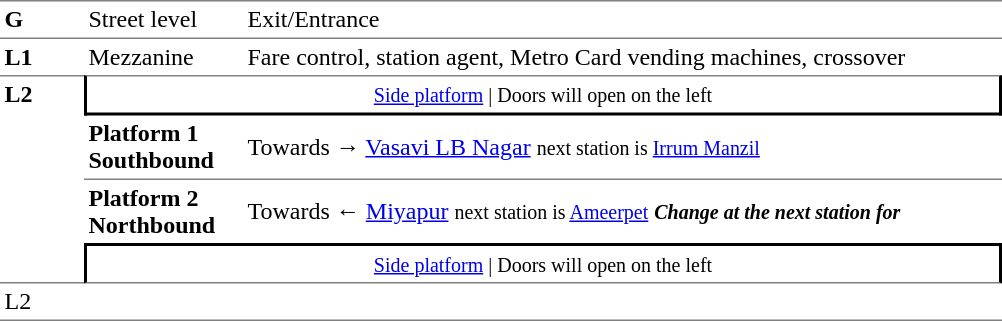<table table border=0 cellspacing=0 cellpadding=3>
<tr>
<td style="border-bottom:solid 1px gray;border-top:solid 1px gray;" width=50 valign=top><strong>G</strong></td>
<td style="border-top:solid 1px gray;border-bottom:solid 1px gray;" width=100 valign=top>Street level</td>
<td style="border-top:solid 1px gray;border-bottom:solid 1px gray;" width=500 valign=top>Exit/Entrance</td>
</tr>
<tr>
<td valign=top><strong>L1</strong></td>
<td valign=top>Mezzanine</td>
<td valign=top>Fare control, station agent, Metro Card vending machines, crossover<br></td>
</tr>
<tr>
<td style="border-top:solid 1px gray;border-bottom:solid 1px gray;" width=50 rowspan=4 valign=top><strong>L2</strong></td>
<td style="border-top:solid 1px gray;border-right:solid 2px black;border-left:solid 2px black;border-bottom:solid 2px black;text-align:center;" colspan=2><small><a href='#'>Side platform</a> | Doors will open on the left </small></td>
</tr>
<tr>
<td style="border-bottom:solid 1px gray;" width=100><span><strong>Platform 1</strong><br><strong>Southbound</strong></span></td>
<td style="border-bottom:solid 1px gray;" width=500>Towards → <a href='#'>Vasavi LB Nagar</a> <small> next station is <a href='#'>Irrum Manzil</a> </small></td>
</tr>
<tr>
<td><span><strong>Platform 2</strong><br><strong>Northbound</strong></span></td>
<td>Towards ← <a href='#'>Miyapur</a> <small>next station is <a href='#'>Ameerpet</a></small> <small><strong><em>Change at the next station for <strong><em></small></td>
</tr>
<tr>
<td style="border-top:solid 2px black;border-right:solid 2px black;border-left:solid 2px black;border-bottom:solid 1px gray;" colspan=2  align=center><small><a href='#'>Side platform</a> | Doors will open on the left </small></td>
</tr>
<tr>
<td style="border-bottom:solid 1px gray;" width=50 rowspan=2 valign=top></strong>L2<strong></td>
<td style="border-bottom:solid 1px gray;" width=100></td>
<td style="border-bottom:solid 1px gray;" width=500></td>
</tr>
<tr>
</tr>
</table>
